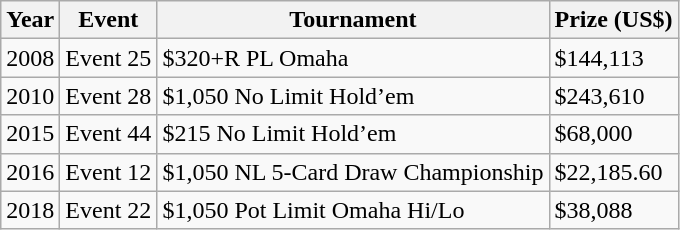<table class="wikitable" border="1">
<tr>
<th>Year</th>
<th>Event</th>
<th>Tournament</th>
<th>Prize (US$)</th>
</tr>
<tr>
<td>2008</td>
<td>Event 25</td>
<td>$320+R PL Omaha</td>
<td>$144,113</td>
</tr>
<tr>
<td>2010</td>
<td>Event 28</td>
<td>$1,050 No Limit Hold’em</td>
<td>$243,610</td>
</tr>
<tr>
<td>2015</td>
<td>Event 44</td>
<td>$215 No Limit Hold’em</td>
<td>$68,000</td>
</tr>
<tr>
<td>2016</td>
<td>Event 12</td>
<td>$1,050 NL 5-Card Draw Championship</td>
<td>$22,185.60</td>
</tr>
<tr>
<td>2018</td>
<td>Event 22</td>
<td>$1,050 Pot Limit Omaha Hi/Lo</td>
<td>$38,088</td>
</tr>
</table>
